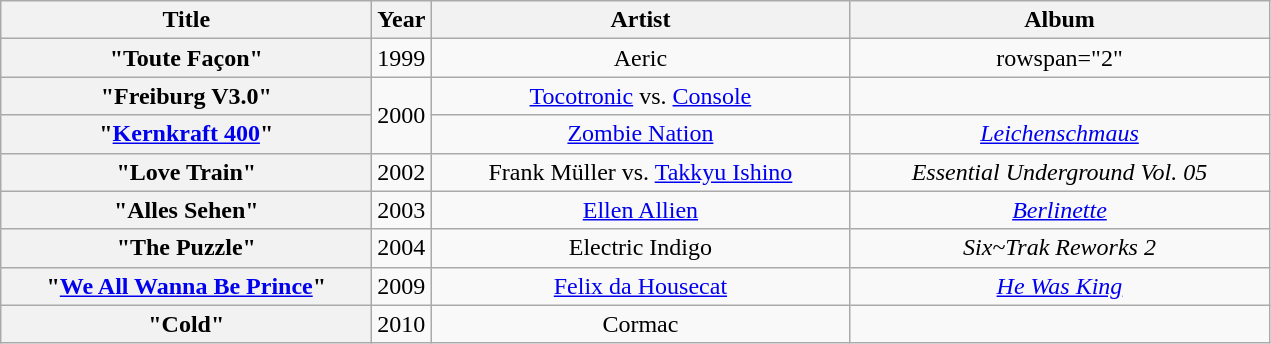<table class="wikitable plainrowheaders" style="text-align:center;">
<tr>
<th scope="col" style="width:15em;">Title</th>
<th scope="col">Year</th>
<th scope="col" style="width:17em;">Artist</th>
<th scope="col" style="width:17em;">Album</th>
</tr>
<tr>
<th scope="row">"Toute Façon"</th>
<td>1999</td>
<td>Aeric</td>
<td>rowspan="2" </td>
</tr>
<tr>
<th scope="row">"Freiburg V3.0"</th>
<td rowspan="2">2000</td>
<td><a href='#'>Tocotronic</a> vs. <a href='#'>Console</a></td>
</tr>
<tr>
<th scope="row">"<a href='#'>Kernkraft 400</a>"</th>
<td><a href='#'>Zombie Nation</a></td>
<td><em><a href='#'>Leichenschmaus</a></em></td>
</tr>
<tr>
<th scope="row">"Love Train"</th>
<td>2002</td>
<td>Frank Müller vs. <a href='#'>Takkyu Ishino</a></td>
<td><em>Essential Underground Vol. 05</em></td>
</tr>
<tr>
<th scope="row">"Alles Sehen"</th>
<td>2003</td>
<td><a href='#'>Ellen Allien</a></td>
<td><em><a href='#'>Berlinette</a></em></td>
</tr>
<tr>
<th scope="row">"The Puzzle"</th>
<td>2004</td>
<td>Electric Indigo</td>
<td><em>Six~Trak Reworks 2</em></td>
</tr>
<tr>
<th scope="row">"<a href='#'>We All Wanna Be Prince</a>"</th>
<td>2009</td>
<td><a href='#'>Felix da Housecat</a></td>
<td><em><a href='#'>He Was King</a></em></td>
</tr>
<tr>
<th scope="row">"Cold"</th>
<td>2010</td>
<td>Cormac</td>
<td></td>
</tr>
</table>
